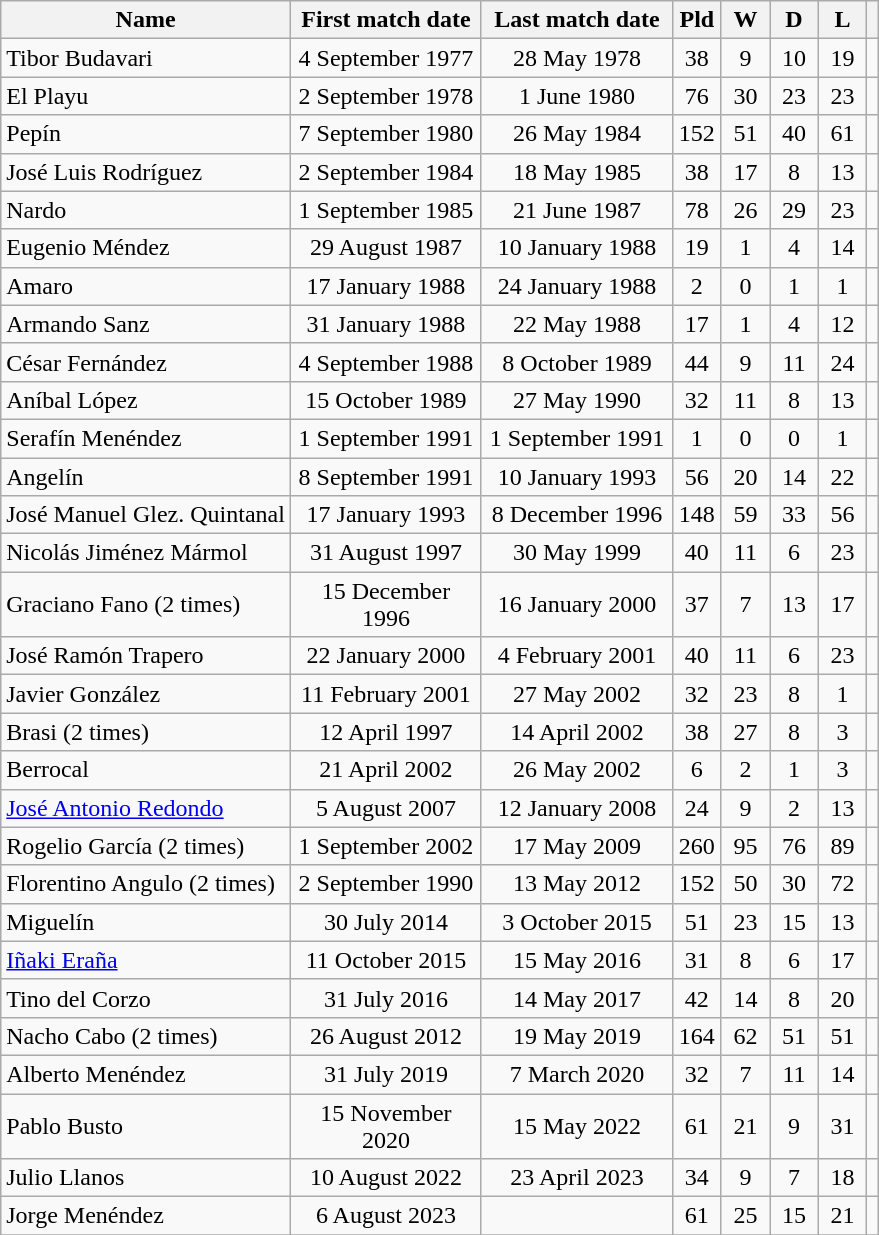<table class="wikitable sortable" style="text-align:center">
<tr>
<th>Name</th>
<th width=120>First match date</th>
<th width=120>Last match date</th>
<th width=25>Pld</th>
<th width=25>W</th>
<th width=25>D</th>
<th width=25>L</th>
<th></th>
</tr>
<tr>
<td align=left>Tibor Budavari</td>
<td>4 September 1977</td>
<td>28 May 1978</td>
<td>38</td>
<td>9</td>
<td>10</td>
<td>19</td>
<td align=center><strong></strong></td>
</tr>
<tr>
<td align=left>El Playu</td>
<td>2 September 1978</td>
<td>1 June 1980</td>
<td>76</td>
<td>30</td>
<td>23</td>
<td>23</td>
<td align=center><strong></strong></td>
</tr>
<tr>
<td align=left>Pepín</td>
<td>7 September 1980</td>
<td>26 May 1984</td>
<td>152</td>
<td>51</td>
<td>40</td>
<td>61</td>
<td align=center><strong></strong></td>
</tr>
<tr>
<td align=left>José Luis Rodríguez</td>
<td>2 September 1984</td>
<td>18 May 1985</td>
<td>38</td>
<td>17</td>
<td>8</td>
<td>13</td>
<td align=center><strong></strong></td>
</tr>
<tr>
<td align=left>Nardo</td>
<td>1 September 1985</td>
<td>21 June 1987</td>
<td>78</td>
<td>26</td>
<td>29</td>
<td>23</td>
<td align=center><strong></strong></td>
</tr>
<tr>
<td align=left>Eugenio Méndez</td>
<td>29 August 1987</td>
<td>10 January 1988</td>
<td>19</td>
<td>1</td>
<td>4</td>
<td>14</td>
<td align=center><strong></strong></td>
</tr>
<tr>
<td align=left>Amaro</td>
<td>17 January 1988</td>
<td>24 January 1988</td>
<td>2</td>
<td>0</td>
<td>1</td>
<td>1</td>
<td align=center><strong></strong></td>
</tr>
<tr>
<td align=left>Armando Sanz</td>
<td>31 January 1988</td>
<td>22 May 1988</td>
<td>17</td>
<td>1</td>
<td>4</td>
<td>12</td>
<td align=center><strong></strong></td>
</tr>
<tr>
<td align=left>César Fernández</td>
<td>4 September 1988</td>
<td>8 October 1989</td>
<td>44</td>
<td>9</td>
<td>11</td>
<td>24</td>
<td align=center><strong></strong></td>
</tr>
<tr>
<td align=left>Aníbal López</td>
<td>15 October 1989</td>
<td>27 May 1990</td>
<td>32</td>
<td>11</td>
<td>8</td>
<td>13</td>
<td align=center><strong></strong></td>
</tr>
<tr>
<td align=left>Serafín Menéndez</td>
<td>1 September 1991</td>
<td>1 September 1991</td>
<td>1</td>
<td>0</td>
<td>0</td>
<td>1</td>
<td align=center><strong></strong></td>
</tr>
<tr>
<td align=left>Angelín</td>
<td>8 September 1991</td>
<td>10 January 1993</td>
<td>56</td>
<td>20</td>
<td>14</td>
<td>22</td>
<td align=center><strong></strong></td>
</tr>
<tr>
<td align=left>José Manuel Glez. Quintanal</td>
<td>17 January 1993</td>
<td>8 December 1996</td>
<td>148</td>
<td>59</td>
<td>33</td>
<td>56</td>
<td align=center><strong></strong></td>
</tr>
<tr>
<td align=left>Nicolás Jiménez Mármol</td>
<td>31 August 1997</td>
<td>30 May 1999</td>
<td>40</td>
<td>11</td>
<td>6</td>
<td>23</td>
<td align=center><strong></strong></td>
</tr>
<tr>
<td align=left>Graciano Fano (2 times)</td>
<td>15 December 1996</td>
<td>16 January 2000</td>
<td>37</td>
<td>7</td>
<td>13</td>
<td>17</td>
<td align=center><strong></strong></td>
</tr>
<tr>
<td align=left>José Ramón Trapero</td>
<td>22 January 2000</td>
<td>4 February 2001</td>
<td>40</td>
<td>11</td>
<td>6</td>
<td>23</td>
<td align=center><strong></strong></td>
</tr>
<tr>
<td align=left>Javier González</td>
<td>11 February 2001</td>
<td>27 May 2002</td>
<td>32</td>
<td>23</td>
<td>8</td>
<td>1</td>
<td align=center><strong></strong></td>
</tr>
<tr>
<td align=left>Brasi (2 times)</td>
<td>12 April 1997</td>
<td>14 April 2002</td>
<td>38</td>
<td>27</td>
<td>8</td>
<td>3</td>
<td align=center><strong></strong></td>
</tr>
<tr>
<td align=left>Berrocal</td>
<td>21 April 2002</td>
<td>26 May 2002</td>
<td>6</td>
<td>2</td>
<td>1</td>
<td>3</td>
<td align=center><strong></strong></td>
</tr>
<tr>
<td align=left><a href='#'>José Antonio Redondo</a></td>
<td>5 August 2007</td>
<td>12 January 2008</td>
<td>24</td>
<td>9</td>
<td>2</td>
<td>13</td>
<td align=center><strong></strong></td>
</tr>
<tr>
<td align=left>Rogelio García (2 times)</td>
<td>1 September 2002</td>
<td>17 May 2009</td>
<td>260</td>
<td>95</td>
<td>76</td>
<td>89</td>
<td align=center><strong></strong></td>
</tr>
<tr>
<td align=left>Florentino Angulo (2 times)</td>
<td>2 September 1990</td>
<td>13 May 2012</td>
<td>152</td>
<td>50</td>
<td>30</td>
<td>72</td>
<td align=center><strong></strong></td>
</tr>
<tr>
<td align=left>Miguelín</td>
<td>30 July 2014</td>
<td>3 October 2015 </td>
<td>51</td>
<td>23</td>
<td>15</td>
<td>13</td>
<td align=center><strong></strong></td>
</tr>
<tr>
<td align=left><a href='#'>Iñaki Eraña</a></td>
<td>11 October 2015</td>
<td>15 May 2016</td>
<td>31</td>
<td>8</td>
<td>6</td>
<td>17</td>
<td align=center><strong></strong></td>
</tr>
<tr>
<td align=left>Tino del Corzo</td>
<td>31 July 2016</td>
<td>14 May 2017</td>
<td>42</td>
<td>14</td>
<td>8</td>
<td>20</td>
<td align=center><strong></strong></td>
</tr>
<tr>
<td align=left>Nacho Cabo (2 times)</td>
<td>26 August 2012</td>
<td>19 May 2019</td>
<td>164</td>
<td>62</td>
<td>51</td>
<td>51</td>
<td align=center><strong></strong></td>
</tr>
<tr>
<td align=left>Alberto Menéndez</td>
<td>31 July 2019</td>
<td>7 March 2020</td>
<td>32</td>
<td>7</td>
<td>11</td>
<td>14</td>
<td align=center><strong></strong></td>
</tr>
<tr>
<td align=left>Pablo Busto</td>
<td>15 November 2020</td>
<td>15 May 2022</td>
<td>61</td>
<td>21</td>
<td>9</td>
<td>31</td>
<td align=center><strong></strong></td>
</tr>
<tr>
<td align=left>Julio Llanos</td>
<td>10 August 2022</td>
<td>23 April 2023</td>
<td>34</td>
<td>9</td>
<td>7</td>
<td>18</td>
<td align=center><strong></strong></td>
</tr>
<tr>
<td align=left>Jorge Menéndez</td>
<td>6 August 2023</td>
<td></td>
<td>61</td>
<td>25</td>
<td>15</td>
<td>21</td>
<td align=center><strong></strong></td>
</tr>
<tr>
</tr>
</table>
